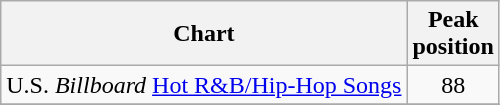<table class="wikitable">
<tr>
<th>Chart </th>
<th>Peak<br>position</th>
</tr>
<tr>
<td>U.S. <em>Billboard</em> <a href='#'>Hot R&B/Hip-Hop Songs</a></td>
<td align="center">88</td>
</tr>
<tr>
</tr>
</table>
